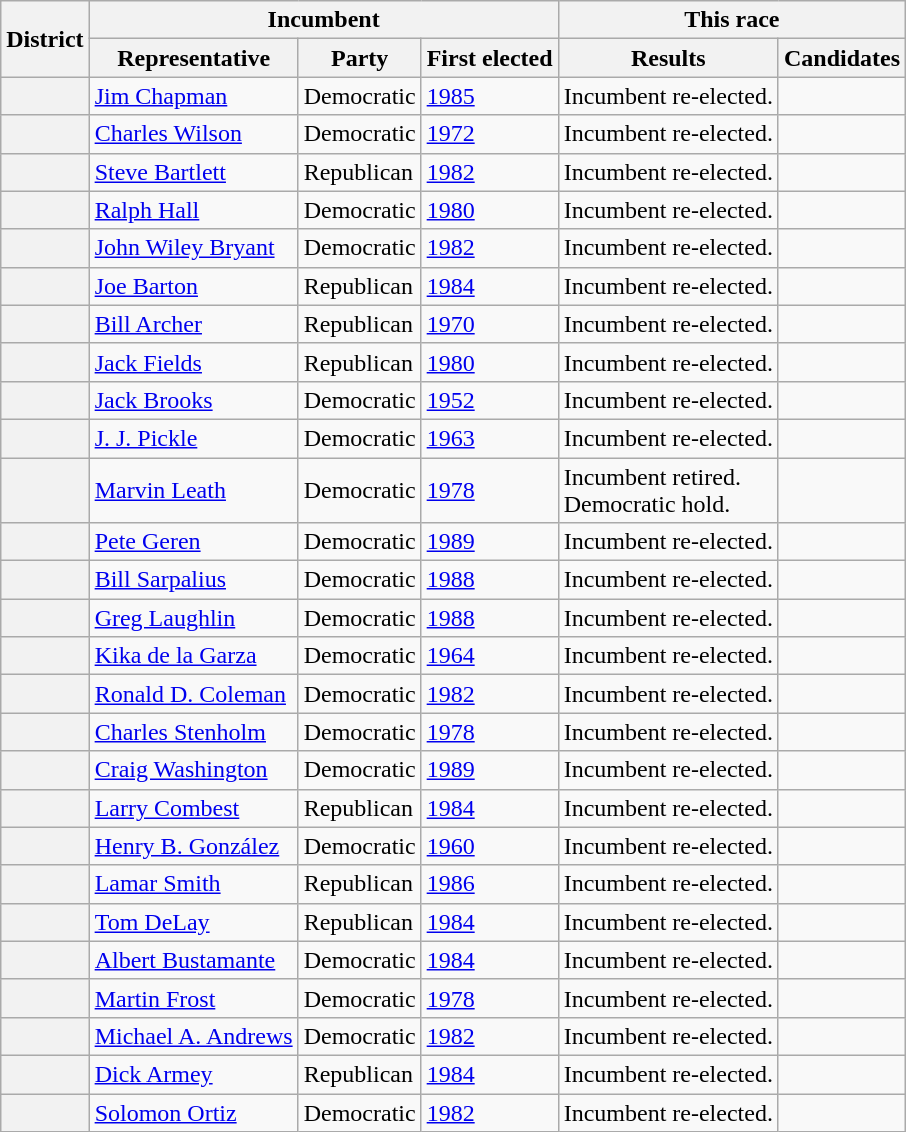<table class=wikitable>
<tr>
<th rowspan=2>District</th>
<th colspan=3>Incumbent</th>
<th colspan=2>This race</th>
</tr>
<tr>
<th>Representative</th>
<th>Party</th>
<th>First elected</th>
<th>Results</th>
<th>Candidates</th>
</tr>
<tr>
<th></th>
<td><a href='#'>Jim Chapman</a></td>
<td>Democratic</td>
<td><a href='#'>1985</a></td>
<td>Incumbent re-elected.</td>
<td nowrap></td>
</tr>
<tr>
<th></th>
<td><a href='#'>Charles Wilson</a></td>
<td>Democratic</td>
<td><a href='#'>1972</a></td>
<td>Incumbent re-elected.</td>
<td nowrap></td>
</tr>
<tr>
<th></th>
<td><a href='#'>Steve Bartlett</a></td>
<td>Republican</td>
<td><a href='#'>1982</a></td>
<td>Incumbent re-elected.</td>
<td nowrap></td>
</tr>
<tr>
<th></th>
<td><a href='#'>Ralph Hall</a></td>
<td>Democratic</td>
<td><a href='#'>1980</a></td>
<td>Incumbent re-elected.</td>
<td nowrap></td>
</tr>
<tr>
<th></th>
<td><a href='#'>John Wiley Bryant</a></td>
<td>Democratic</td>
<td><a href='#'>1982</a></td>
<td>Incumbent re-elected.</td>
<td nowrap></td>
</tr>
<tr>
<th></th>
<td><a href='#'>Joe Barton</a></td>
<td>Republican</td>
<td><a href='#'>1984</a></td>
<td>Incumbent re-elected.</td>
<td nowrap></td>
</tr>
<tr>
<th></th>
<td><a href='#'>Bill Archer</a></td>
<td>Republican</td>
<td><a href='#'>1970</a></td>
<td>Incumbent re-elected.</td>
<td nowrap></td>
</tr>
<tr>
<th></th>
<td><a href='#'>Jack Fields</a></td>
<td>Republican</td>
<td><a href='#'>1980</a></td>
<td>Incumbent re-elected.</td>
<td nowrap></td>
</tr>
<tr>
<th></th>
<td><a href='#'>Jack Brooks</a></td>
<td>Democratic</td>
<td><a href='#'>1952</a></td>
<td>Incumbent re-elected.</td>
<td nowrap></td>
</tr>
<tr>
<th></th>
<td><a href='#'>J. J. Pickle</a></td>
<td>Democratic</td>
<td><a href='#'>1963</a></td>
<td>Incumbent re-elected.</td>
<td nowrap></td>
</tr>
<tr>
<th></th>
<td><a href='#'>Marvin Leath</a></td>
<td>Democratic</td>
<td><a href='#'>1978</a></td>
<td>Incumbent retired.<br>Democratic hold.</td>
<td nowrap></td>
</tr>
<tr>
<th></th>
<td><a href='#'>Pete Geren</a></td>
<td>Democratic</td>
<td><a href='#'>1989</a></td>
<td>Incumbent re-elected.</td>
<td nowrap></td>
</tr>
<tr>
<th></th>
<td><a href='#'>Bill Sarpalius</a></td>
<td>Democratic</td>
<td><a href='#'>1988</a></td>
<td>Incumbent re-elected.</td>
<td nowrap></td>
</tr>
<tr>
<th></th>
<td><a href='#'>Greg Laughlin</a></td>
<td>Democratic</td>
<td><a href='#'>1988</a></td>
<td>Incumbent re-elected.</td>
<td nowrap></td>
</tr>
<tr>
<th></th>
<td><a href='#'>Kika de la Garza</a></td>
<td>Democratic</td>
<td><a href='#'>1964</a></td>
<td>Incumbent re-elected.</td>
<td nowrap></td>
</tr>
<tr>
<th></th>
<td><a href='#'>Ronald D. Coleman</a></td>
<td>Democratic</td>
<td><a href='#'>1982</a></td>
<td>Incumbent re-elected.</td>
<td nowrap></td>
</tr>
<tr>
<th></th>
<td><a href='#'>Charles Stenholm</a></td>
<td>Democratic</td>
<td><a href='#'>1978</a></td>
<td>Incumbent re-elected.</td>
<td nowrap></td>
</tr>
<tr>
<th></th>
<td><a href='#'>Craig Washington</a></td>
<td>Democratic</td>
<td><a href='#'>1989</a></td>
<td>Incumbent re-elected.</td>
<td nowrap></td>
</tr>
<tr>
<th></th>
<td><a href='#'>Larry Combest</a></td>
<td>Republican</td>
<td><a href='#'>1984</a></td>
<td>Incumbent re-elected.</td>
<td nowrap></td>
</tr>
<tr>
<th></th>
<td><a href='#'>Henry B. González</a></td>
<td>Democratic</td>
<td><a href='#'>1960</a></td>
<td>Incumbent re-elected.</td>
<td nowrap></td>
</tr>
<tr>
<th></th>
<td><a href='#'>Lamar Smith</a></td>
<td>Republican</td>
<td><a href='#'>1986</a></td>
<td>Incumbent re-elected.</td>
<td nowrap></td>
</tr>
<tr>
<th></th>
<td><a href='#'>Tom DeLay</a></td>
<td>Republican</td>
<td><a href='#'>1984</a></td>
<td>Incumbent re-elected.</td>
<td nowrap></td>
</tr>
<tr>
<th></th>
<td><a href='#'>Albert Bustamante</a></td>
<td>Democratic</td>
<td><a href='#'>1984</a></td>
<td>Incumbent re-elected.</td>
<td nowrap></td>
</tr>
<tr>
<th></th>
<td><a href='#'>Martin Frost</a></td>
<td>Democratic</td>
<td><a href='#'>1978</a></td>
<td>Incumbent re-elected.</td>
<td nowrap></td>
</tr>
<tr>
<th></th>
<td><a href='#'>Michael A. Andrews</a></td>
<td>Democratic</td>
<td><a href='#'>1982</a></td>
<td>Incumbent re-elected.</td>
<td nowrap></td>
</tr>
<tr>
<th></th>
<td><a href='#'>Dick Armey</a></td>
<td>Republican</td>
<td><a href='#'>1984</a></td>
<td>Incumbent re-elected.</td>
<td nowrap></td>
</tr>
<tr>
<th></th>
<td><a href='#'>Solomon Ortiz</a></td>
<td>Democratic</td>
<td><a href='#'>1982</a></td>
<td>Incumbent re-elected.</td>
<td nowrap></td>
</tr>
</table>
